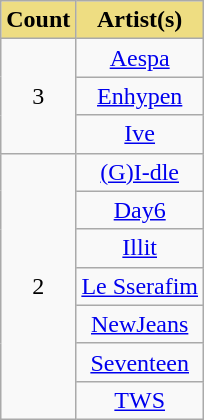<table class="wikitable" style="text-align:center">
<tr>
<th scope="col" style="background-color:#EEDD82">Count</th>
<th scope="col" style="background-color:#EEDD82">Artist(s)</th>
</tr>
<tr>
<td rowspan="3">3</td>
<td><a href='#'>Aespa</a></td>
</tr>
<tr>
<td><a href='#'>Enhypen</a></td>
</tr>
<tr>
<td><a href='#'>Ive</a></td>
</tr>
<tr>
<td rowspan="7">2</td>
<td><a href='#'>(G)I-dle</a></td>
</tr>
<tr>
<td><a href='#'>Day6</a></td>
</tr>
<tr>
<td><a href='#'>Illit</a></td>
</tr>
<tr>
<td><a href='#'>Le Sserafim</a></td>
</tr>
<tr>
<td><a href='#'>NewJeans</a></td>
</tr>
<tr>
<td><a href='#'>Seventeen</a></td>
</tr>
<tr>
<td><a href='#'>TWS</a></td>
</tr>
</table>
